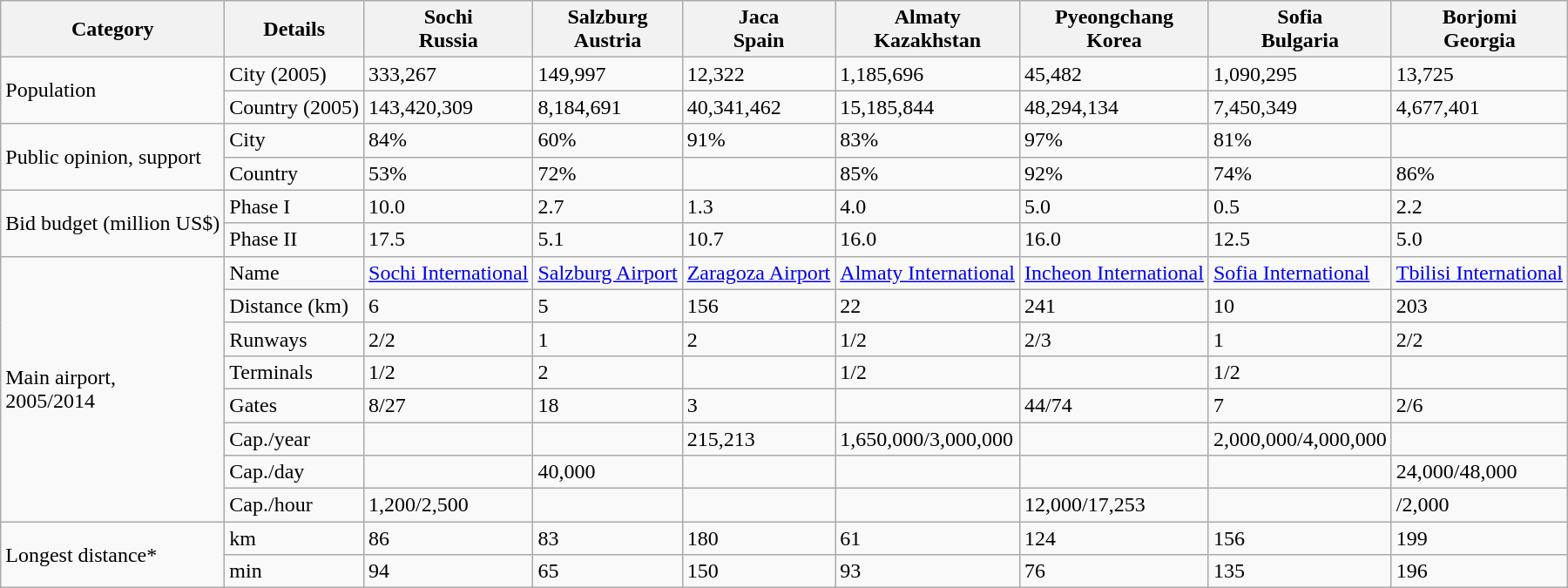<table class="wikitable">
<tr>
<th>Category</th>
<th>Details</th>
<th>Sochi<br>Russia</th>
<th>Salzburg<br>Austria</th>
<th>Jaca<br>Spain</th>
<th>Almaty<br>Kazakhstan</th>
<th>Pyeongchang<br>Korea</th>
<th>Sofia<br>Bulgaria</th>
<th>Borjomi<br>Georgia</th>
</tr>
<tr>
<td rowspan="2">Population</td>
<td>City (2005)</td>
<td>333,267</td>
<td>149,997</td>
<td>12,322</td>
<td>1,185,696</td>
<td>45,482</td>
<td>1,090,295</td>
<td>13,725</td>
</tr>
<tr>
<td>Country (2005)</td>
<td>143,420,309</td>
<td>8,184,691</td>
<td>40,341,462</td>
<td>15,185,844</td>
<td>48,294,134</td>
<td>7,450,349</td>
<td>4,677,401</td>
</tr>
<tr>
<td rowspan="2">Public opinion, support</td>
<td>City</td>
<td>84%</td>
<td>60%</td>
<td>91%</td>
<td>83%</td>
<td>97%</td>
<td>81%</td>
<td></td>
</tr>
<tr>
<td>Country</td>
<td>53%</td>
<td>72%</td>
<td></td>
<td>85%</td>
<td>92%</td>
<td>74%</td>
<td>86%</td>
</tr>
<tr>
<td rowspan="2">Bid budget (million US$)</td>
<td>Phase I</td>
<td>10.0</td>
<td>2.7</td>
<td>1.3</td>
<td>4.0</td>
<td>5.0</td>
<td>0.5</td>
<td>2.2</td>
</tr>
<tr>
<td>Phase II</td>
<td>17.5</td>
<td>5.1</td>
<td>10.7</td>
<td>16.0</td>
<td>16.0</td>
<td>12.5</td>
<td>5.0</td>
</tr>
<tr>
<td rowspan="8">Main airport,<br>2005/2014</td>
<td>Name</td>
<td><a href='#'>Sochi International</a></td>
<td><a href='#'>Salzburg Airport</a></td>
<td><a href='#'>Zaragoza Airport</a></td>
<td><a href='#'>Almaty International</a></td>
<td><a href='#'>Incheon International</a></td>
<td><a href='#'>Sofia International</a></td>
<td><a href='#'>Tbilisi International</a></td>
</tr>
<tr>
<td>Distance (km)</td>
<td>6</td>
<td>5</td>
<td>156</td>
<td>22</td>
<td>241</td>
<td>10</td>
<td>203</td>
</tr>
<tr>
<td>Runways</td>
<td>2/2</td>
<td>1</td>
<td>2</td>
<td>1/2</td>
<td>2/3</td>
<td>1</td>
<td>2/2</td>
</tr>
<tr>
<td>Terminals</td>
<td>1/2</td>
<td>2</td>
<td></td>
<td>1/2</td>
<td></td>
<td>1/2</td>
<td></td>
</tr>
<tr>
<td>Gates</td>
<td>8/27</td>
<td>18</td>
<td>3</td>
<td></td>
<td>44/74</td>
<td>7</td>
<td>2/6</td>
</tr>
<tr>
<td>Cap./year</td>
<td></td>
<td></td>
<td>215,213</td>
<td>1,650,000/3,000,000</td>
<td></td>
<td>2,000,000/4,000,000</td>
<td></td>
</tr>
<tr>
<td>Cap./day</td>
<td></td>
<td>40,000</td>
<td></td>
<td></td>
<td></td>
<td></td>
<td>24,000/48,000</td>
</tr>
<tr>
<td>Cap./hour</td>
<td>1,200/2,500</td>
<td></td>
<td></td>
<td></td>
<td>12,000/17,253</td>
<td></td>
<td>/2,000</td>
</tr>
<tr>
<td rowspan="2">Longest distance*</td>
<td>km</td>
<td>86</td>
<td>83</td>
<td>180</td>
<td>61</td>
<td>124</td>
<td>156</td>
<td>199</td>
</tr>
<tr>
<td>min</td>
<td>94</td>
<td>65</td>
<td>150</td>
<td>93</td>
<td>76</td>
<td>135</td>
<td>196</td>
</tr>
</table>
